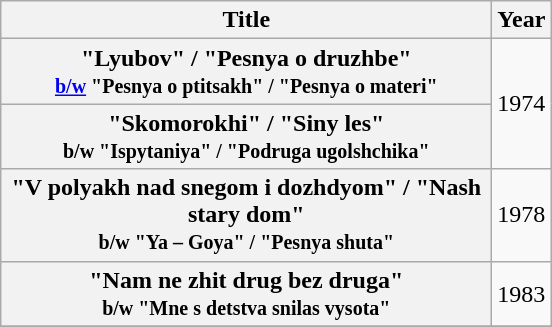<table class="wikitable plainrowheaders" style="text-align: center;">
<tr>
<th style="width:20em;">Title</th>
<th>Year</th>
</tr>
<tr>
<th scope="row">"Lyubov" / "Pesnya o druzhbe"<br><small><a href='#'>b/w</a> "Pesnya o ptitsakh" / "Pesnya o materi"</small></th>
<td rowspan="2">1974</td>
</tr>
<tr>
<th scope="row">"Skomorokhi" / "Siny les" <br><small>b/w "Ispytaniya" / "Podruga ugolshchika"</small></th>
</tr>
<tr>
<th scope="row">"V polyakh nad snegom i dozhdyom" / "Nash stary dom"<br><small>b/w "Ya – Goya" / "Pesnya shuta"</small></th>
<td>1978</td>
</tr>
<tr>
<th scope="row">"Nam ne zhit drug bez druga"<br><small>b/w "Mne s detstva snilas vysota"</small></th>
<td>1983</td>
</tr>
<tr>
</tr>
</table>
